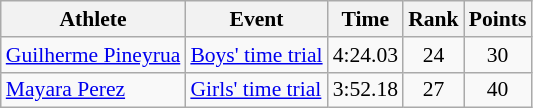<table class="wikitable" border="1" style="font-size:90%">
<tr>
<th>Athlete</th>
<th>Event</th>
<th>Time</th>
<th>Rank</th>
<th>Points</th>
</tr>
<tr>
<td><a href='#'>Guilherme Pineyrua</a></td>
<td><a href='#'>Boys' time trial</a></td>
<td align=center>4:24.03</td>
<td align=center>24</td>
<td align=center>30</td>
</tr>
<tr>
<td><a href='#'>Mayara Perez</a></td>
<td><a href='#'>Girls' time trial</a></td>
<td align=center>3:52.18</td>
<td align=center>27</td>
<td align=center>40</td>
</tr>
</table>
